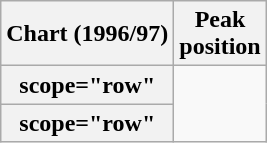<table class="wikitable sortable plainrowheaders">
<tr>
<th scope="col">Chart (1996/97)</th>
<th scope="col">Peak<br>position</th>
</tr>
<tr>
<th>scope="row"</th>
</tr>
<tr>
<th>scope="row"</th>
</tr>
</table>
